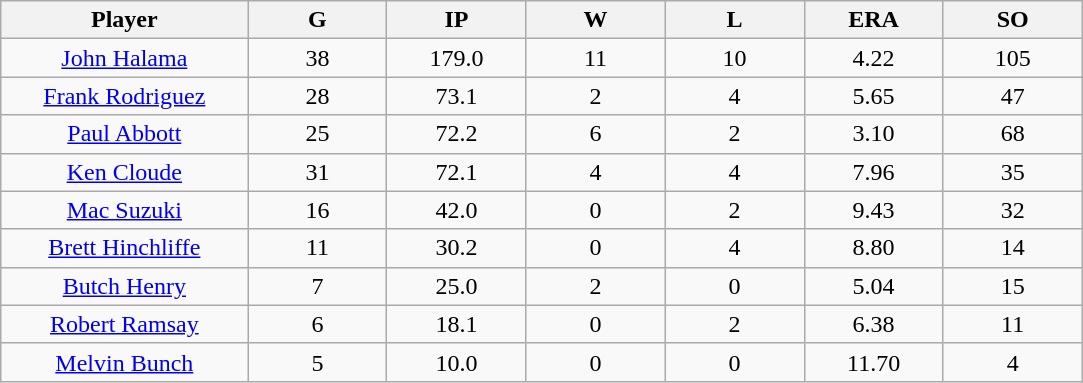<table class="wikitable sortable">
<tr>
<th bgcolor="#DDDDFF" width="16%">Player</th>
<th bgcolor="#DDDDFF" width="9%">G</th>
<th bgcolor="#DDDDFF" width="9%">IP</th>
<th bgcolor="#DDDDFF" width="9%">W</th>
<th bgcolor="#DDDDFF" width="9%">L</th>
<th bgcolor="#DDDDFF" width="9%">ERA</th>
<th bgcolor="#DDDDFF" width="9%">SO</th>
</tr>
<tr align="center">
<td><a href='#'>John Halama</a></td>
<td>38</td>
<td>179.0</td>
<td>11</td>
<td>10</td>
<td>4.22</td>
<td>105</td>
</tr>
<tr align=center>
<td><a href='#'>Frank Rodriguez</a></td>
<td>28</td>
<td>73.1</td>
<td>2</td>
<td>4</td>
<td>5.65</td>
<td>47</td>
</tr>
<tr align=center>
<td><a href='#'>Paul Abbott</a></td>
<td>25</td>
<td>72.2</td>
<td>6</td>
<td>2</td>
<td>3.10</td>
<td>68</td>
</tr>
<tr align=center>
<td><a href='#'>Ken Cloude</a></td>
<td>31</td>
<td>72.1</td>
<td>4</td>
<td>4</td>
<td>7.96</td>
<td>35</td>
</tr>
<tr align=center>
<td><a href='#'>Mac Suzuki</a></td>
<td>16</td>
<td>42.0</td>
<td>0</td>
<td>2</td>
<td>9.43</td>
<td>32</td>
</tr>
<tr align=center>
<td><a href='#'>Brett Hinchliffe</a></td>
<td>11</td>
<td>30.2</td>
<td>0</td>
<td>4</td>
<td>8.80</td>
<td>14</td>
</tr>
<tr align=center>
<td><a href='#'>Butch Henry</a></td>
<td>7</td>
<td>25.0</td>
<td>2</td>
<td>0</td>
<td>5.04</td>
<td>15</td>
</tr>
<tr align=center>
<td><a href='#'>Robert Ramsay</a></td>
<td>6</td>
<td>18.1</td>
<td>0</td>
<td>2</td>
<td>6.38</td>
<td>11</td>
</tr>
<tr align="center">
<td><a href='#'>Melvin Bunch</a></td>
<td>5</td>
<td>10.0</td>
<td>0</td>
<td>0</td>
<td>11.70</td>
<td>4</td>
</tr>
</table>
